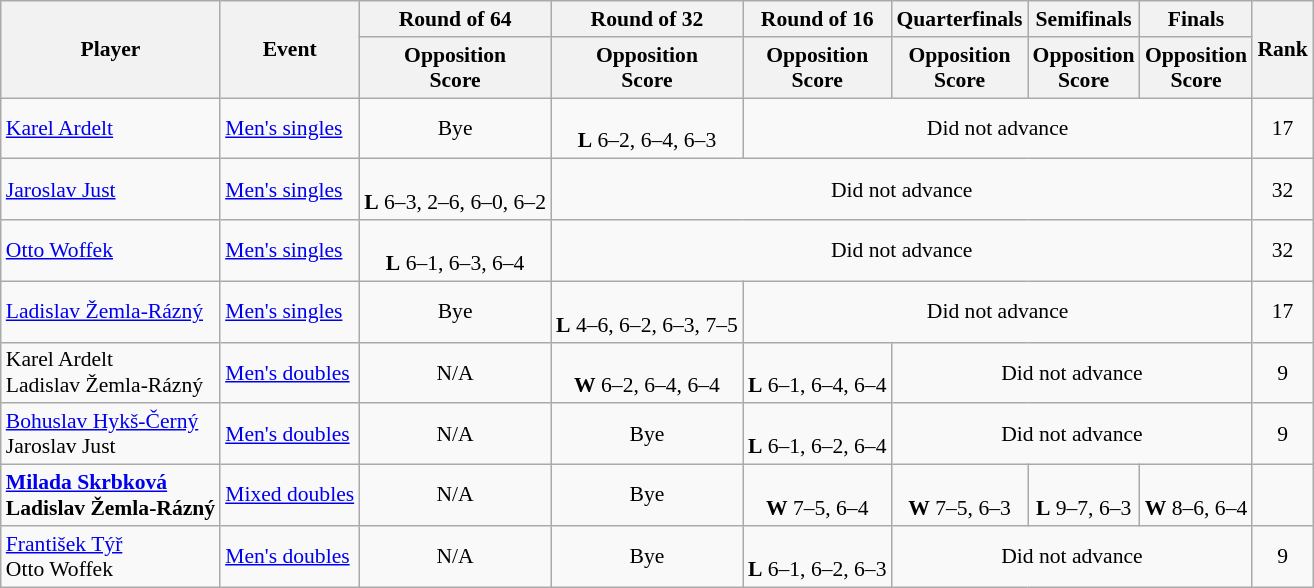<table class=wikitable style="font-size:90%">
<tr>
<th rowspan="2">Player</th>
<th rowspan="2">Event</th>
<th>Round of 64</th>
<th>Round of 32</th>
<th>Round of 16</th>
<th>Quarterfinals</th>
<th>Semifinals</th>
<th>Finals</th>
<th rowspan=2>Rank</th>
</tr>
<tr>
<th>Opposition<br>Score</th>
<th>Opposition<br>Score</th>
<th>Opposition<br>Score</th>
<th>Opposition<br>Score</th>
<th>Opposition<br>Score</th>
<th>Opposition<br>Score</th>
</tr>
<tr>
<td><a href='#'>Karel Ardelt</a></td>
<td><a href='#'>Men's singles</a></td>
<td align=center>Bye</td>
<td align=center> <br> <strong>L</strong> 6–2, 6–4, 6–3</td>
<td align=center colspan=4>Did not advance</td>
<td align=center>17</td>
</tr>
<tr>
<td><a href='#'>Jaroslav Just</a></td>
<td><a href='#'>Men's singles</a></td>
<td align=center> <br> <strong>L</strong> 6–3, 2–6, 6–0, 6–2</td>
<td align=center colspan=5>Did not advance</td>
<td align=center>32</td>
</tr>
<tr>
<td><a href='#'>Otto Woffek</a></td>
<td><a href='#'>Men's singles</a></td>
<td align=center> <br> <strong>L</strong> 6–1, 6–3, 6–4</td>
<td align=center colspan=5>Did not advance</td>
<td align=center>32</td>
</tr>
<tr>
<td><a href='#'>Ladislav Žemla-Rázný</a></td>
<td><a href='#'>Men's singles</a></td>
<td align=center>Bye</td>
<td align=center> <br> <strong>L</strong> 4–6, 6–2, 6–3, 7–5</td>
<td align=center colspan=4>Did not advance</td>
<td align=center>17</td>
</tr>
<tr>
<td>Karel Ardelt <br> Ladislav Žemla-Rázný</td>
<td><a href='#'>Men's doubles</a></td>
<td align=center>N/A</td>
<td align=center> <br> <strong>W</strong> 6–2, 6–4, 6–4</td>
<td align=center> <br> <strong>L</strong> 6–1, 6–4, 6–4</td>
<td align=center colspan=3>Did not advance</td>
<td align=center>9</td>
</tr>
<tr>
<td><a href='#'>Bohuslav Hykš-Černý</a> <br> Jaroslav Just</td>
<td><a href='#'>Men's doubles</a></td>
<td align=center>N/A</td>
<td align=center>Bye</td>
<td align=center> <br> <strong>L</strong> 6–1, 6–2, 6–4</td>
<td align=center colspan=3>Did not advance</td>
<td align=center>9</td>
</tr>
<tr>
<td><strong><a href='#'>Milada Skrbková</a> <br> Ladislav Žemla-Rázný</strong></td>
<td><a href='#'>Mixed doubles</a></td>
<td align=center>N/A</td>
<td align=center>Bye</td>
<td align=center> <br> <strong>W</strong> 7–5, 6–4</td>
<td align=center> <br> <strong>W</strong> 7–5, 6–3</td>
<td align=center> <br> <strong>L</strong> 9–7, 6–3</td>
<td align=center> <br> <strong>W</strong> 8–6, 6–4</td>
<td align=center></td>
</tr>
<tr>
<td><a href='#'>František Týř</a> <br> Otto Woffek</td>
<td><a href='#'>Men's doubles</a></td>
<td align=center>N/A</td>
<td align=center>Bye</td>
<td align=center> <br> <strong>L</strong> 6–1, 6–2, 6–3</td>
<td align=center colspan=3>Did not advance</td>
<td align=center>9</td>
</tr>
</table>
